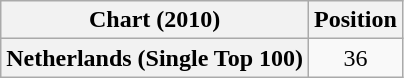<table class="wikitable plainrowheaders" style="text-align:center">
<tr>
<th scope="col">Chart (2010)</th>
<th scope="col">Position</th>
</tr>
<tr>
<th scope="row">Netherlands (Single Top 100)</th>
<td>36</td>
</tr>
</table>
